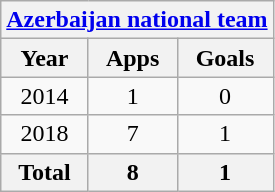<table class="wikitable" style="text-align:center">
<tr>
<th colspan=3><a href='#'>Azerbaijan national team</a></th>
</tr>
<tr>
<th>Year</th>
<th>Apps</th>
<th>Goals</th>
</tr>
<tr>
<td>2014</td>
<td>1</td>
<td>0</td>
</tr>
<tr>
<td>2018</td>
<td>7</td>
<td>1</td>
</tr>
<tr>
<th>Total</th>
<th>8</th>
<th>1</th>
</tr>
</table>
